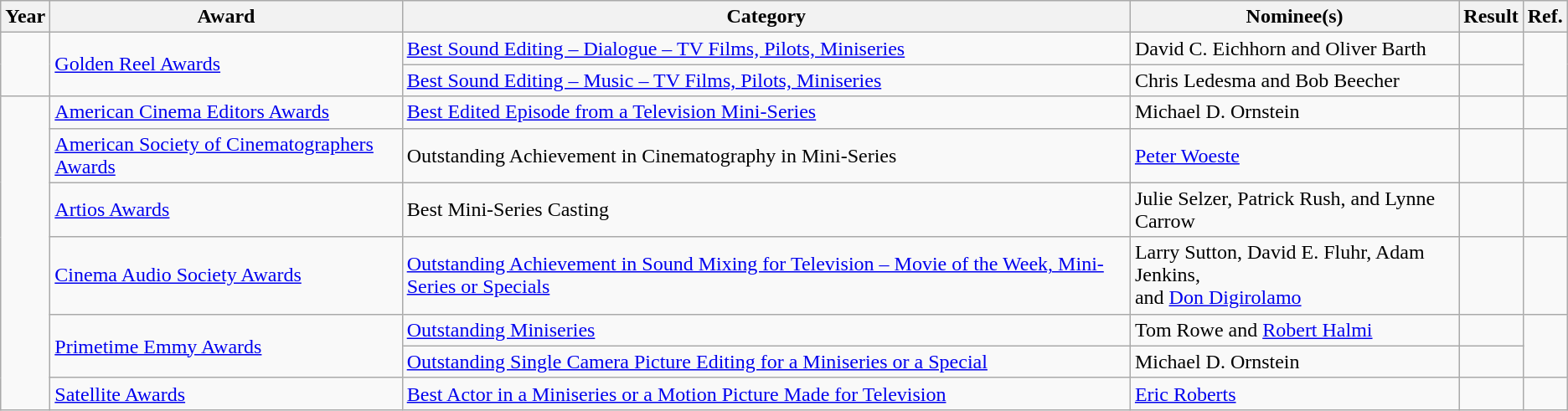<table class="wikitable plainrowheaders">
<tr>
<th>Year</th>
<th>Award</th>
<th>Category</th>
<th>Nominee(s)</th>
<th>Result</th>
<th>Ref.</th>
</tr>
<tr>
<td rowspan="2"></td>
<td rowspan="2"><a href='#'>Golden Reel Awards</a></td>
<td><a href='#'>Best Sound Editing – Dialogue – TV Films, Pilots, Miniseries</a></td>
<td>David C. Eichhorn and Oliver Barth</td>
<td></td>
<td align="center" rowspan="2"></td>
</tr>
<tr>
<td><a href='#'>Best Sound Editing – Music – TV Films, Pilots, Miniseries</a></td>
<td>Chris Ledesma and Bob Beecher</td>
<td></td>
</tr>
<tr>
<td rowspan="7"></td>
<td><a href='#'>American Cinema Editors Awards</a></td>
<td><a href='#'>Best Edited Episode from a Television Mini-Series</a></td>
<td>Michael D. Ornstein </td>
<td></td>
<td align="center"></td>
</tr>
<tr>
<td><a href='#'>American Society of Cinematographers Awards</a></td>
<td>Outstanding Achievement in Cinematography in Mini-Series</td>
<td><a href='#'>Peter Woeste</a></td>
<td></td>
<td align="center"></td>
</tr>
<tr>
<td><a href='#'>Artios Awards</a></td>
<td>Best Mini-Series Casting</td>
<td>Julie Selzer, Patrick Rush, and Lynne Carrow</td>
<td></td>
<td align="center"></td>
</tr>
<tr>
<td><a href='#'>Cinema Audio Society Awards</a></td>
<td><a href='#'>Outstanding Achievement in Sound Mixing for Television – Movie of the Week, Mini-Series or Specials</a></td>
<td>Larry Sutton, David E. Fluhr, Adam Jenkins, <br> and <a href='#'>Don Digirolamo</a> </td>
<td></td>
<td align="center"></td>
</tr>
<tr>
<td rowspan="2"><a href='#'>Primetime Emmy Awards</a></td>
<td><a href='#'>Outstanding Miniseries</a></td>
<td>Tom Rowe and <a href='#'>Robert Halmi</a></td>
<td></td>
<td align="center" rowspan="2"></td>
</tr>
<tr>
<td><a href='#'>Outstanding Single Camera Picture Editing for a Miniseries or a Special</a></td>
<td>Michael D. Ornstein</td>
<td></td>
</tr>
<tr>
<td><a href='#'>Satellite Awards</a></td>
<td><a href='#'>Best Actor in a Miniseries or a Motion Picture Made for Television</a></td>
<td><a href='#'>Eric Roberts</a></td>
<td></td>
<td align="center"></td>
</tr>
</table>
